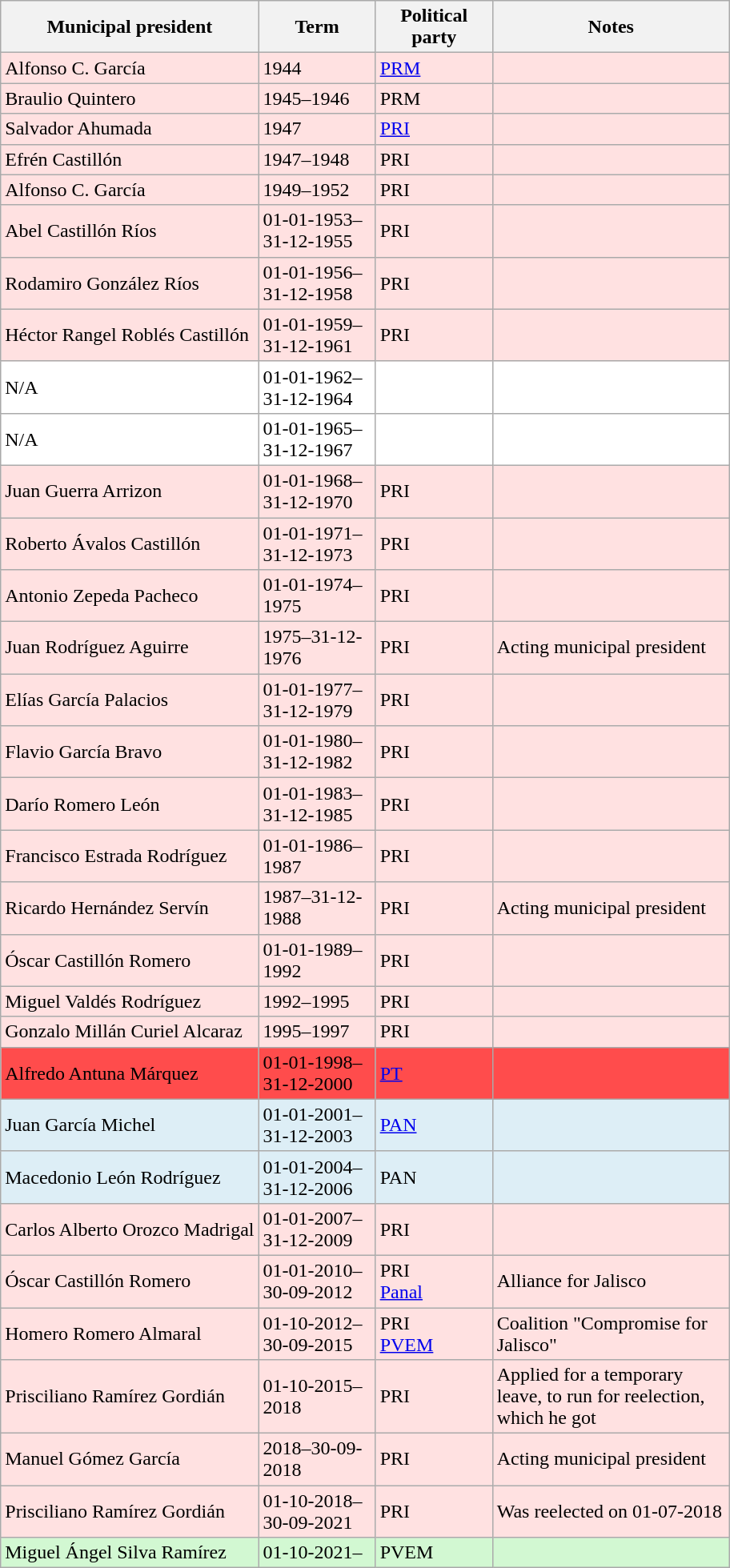<table class="wikitable">
<tr>
<th>Municipal president</th>
<th width=90px>Term</th>
<th width=90x>Political party</th>
<th width=190px>Notes</th>
</tr>
<tr style="background:#ffe1e1">
<td>Alfonso C. García</td>
<td>1944</td>
<td><a href='#'>PRM</a> </td>
<td></td>
</tr>
<tr style="background:#ffe1e1">
<td>Braulio Quintero</td>
<td>1945–1946</td>
<td>PRM </td>
<td></td>
</tr>
<tr style="background:#ffe1e1">
<td>Salvador Ahumada</td>
<td>1947</td>
<td><a href='#'>PRI</a> </td>
<td></td>
</tr>
<tr style="background:#ffe1e1">
<td>Efrén Castillón</td>
<td>1947–1948</td>
<td>PRI </td>
<td></td>
</tr>
<tr style="background:#ffe1e1">
<td>Alfonso C. García</td>
<td>1949–1952</td>
<td>PRI </td>
<td></td>
</tr>
<tr style="background:#ffe1e1">
<td>Abel Castillón Ríos</td>
<td>01-01-1953–31-12-1955</td>
<td>PRI </td>
<td></td>
</tr>
<tr style="background:#ffe1e1">
<td>Rodamiro González Ríos</td>
<td>01-01-1956–31-12-1958</td>
<td>PRI </td>
<td></td>
</tr>
<tr style="background:#ffe1e1">
<td>Héctor Rangel Roblés Castillón</td>
<td>01-01-1959–31-12-1961</td>
<td>PRI </td>
<td></td>
</tr>
<tr style="background:#ffffff">
<td>N/A</td>
<td>01-01-1962–31-12-1964</td>
<td></td>
<td></td>
</tr>
<tr style="background:#ffffff">
<td>N/A</td>
<td>01-01-1965–31-12-1967</td>
<td></td>
<td></td>
</tr>
<tr style="background:#ffe1e1">
<td>Juan Guerra Arrizon</td>
<td>01-01-1968–31-12-1970</td>
<td>PRI </td>
<td></td>
</tr>
<tr style="background:#ffe1e1">
<td>Roberto Ávalos Castillón</td>
<td>01-01-1971–31-12-1973</td>
<td>PRI </td>
<td></td>
</tr>
<tr style="background:#ffe1e1">
<td>Antonio Zepeda Pacheco</td>
<td>01-01-1974–1975</td>
<td>PRI </td>
<td></td>
</tr>
<tr style="background:#ffe1e1">
<td>Juan Rodríguez Aguirre</td>
<td>1975–31-12-1976</td>
<td>PRI </td>
<td>Acting municipal president</td>
</tr>
<tr style="background:#ffe1e1">
<td>Elías García Palacios</td>
<td>01-01-1977–31-12-1979</td>
<td>PRI </td>
<td></td>
</tr>
<tr style="background:#ffe1e1">
<td>Flavio García Bravo</td>
<td>01-01-1980–31-12-1982</td>
<td>PRI </td>
<td></td>
</tr>
<tr style="background:#ffe1e1">
<td>Darío Romero León</td>
<td>01-01-1983–31-12-1985</td>
<td>PRI </td>
<td></td>
</tr>
<tr style="background:#ffe1e1">
<td>Francisco Estrada Rodríguez</td>
<td>01-01-1986–1987</td>
<td>PRI </td>
<td></td>
</tr>
<tr style="background:#ffe1e1">
<td>Ricardo Hernández Servín</td>
<td>1987–31-12-1988</td>
<td>PRI </td>
<td>Acting municipal president</td>
</tr>
<tr style="background:#ffe1e1">
<td>Óscar Castillón Romero</td>
<td>01-01-1989–1992</td>
<td>PRI </td>
<td></td>
</tr>
<tr style="background:#ffe1e1">
<td>Miguel Valdés Rodríguez</td>
<td>1992–1995</td>
<td>PRI </td>
<td></td>
</tr>
<tr style="background:#ffe1e1">
<td>Gonzalo Millán Curiel Alcaraz</td>
<td>1995–1997</td>
<td>PRI </td>
<td></td>
</tr>
<tr style="background:#ff4c4c">
<td>Alfredo Antuna Márquez</td>
<td>01-01-1998–31-12-2000</td>
<td><a href='#'>PT</a> </td>
<td></td>
</tr>
<tr style="background:#ddeef6">
<td>Juan García Michel</td>
<td>01-01-2001–31-12-2003</td>
<td><a href='#'>PAN</a> </td>
<td></td>
</tr>
<tr style="background:#ddeef6">
<td>Macedonio León Rodríguez</td>
<td>01-01-2004–31-12-2006</td>
<td>PAN </td>
<td></td>
</tr>
<tr style="background:#ffe1e1">
<td>Carlos Alberto Orozco Madrigal</td>
<td>01-01-2007–31-12-2009</td>
<td>PRI </td>
<td></td>
</tr>
<tr style="background:#ffe1e1">
<td>Óscar Castillón Romero</td>
<td>01-01-2010–30-09-2012</td>
<td>PRI <br> <a href='#'>Panal</a> </td>
<td>Alliance for Jalisco</td>
</tr>
<tr style="background:#ffe1e1">
<td>Homero Romero Almaral</td>
<td>01-10-2012–30-09-2015</td>
<td>PRI <br> <a href='#'>PVEM</a> </td>
<td>Coalition "Compromise for Jalisco"</td>
</tr>
<tr style="background:#ffe1e1">
<td>Prisciliano Ramírez Gordián</td>
<td>01-10-2015–2018</td>
<td>PRI </td>
<td>Applied for a temporary leave, to run for reelection, which he got</td>
</tr>
<tr style="background:#ffe1e1">
<td>Manuel Gómez García</td>
<td>2018–30-09-2018</td>
<td>PRI </td>
<td>Acting municipal president</td>
</tr>
<tr style="background:#ffe1e1">
<td>Prisciliano Ramírez Gordián</td>
<td>01-10-2018–30-09-2021</td>
<td>PRI </td>
<td>Was reelected on 01-07-2018</td>
</tr>
<tr style="background:#d2f8d2">
<td>Miguel Ángel Silva Ramírez</td>
<td>01-10-2021–</td>
<td>PVEM </td>
<td></td>
</tr>
</table>
